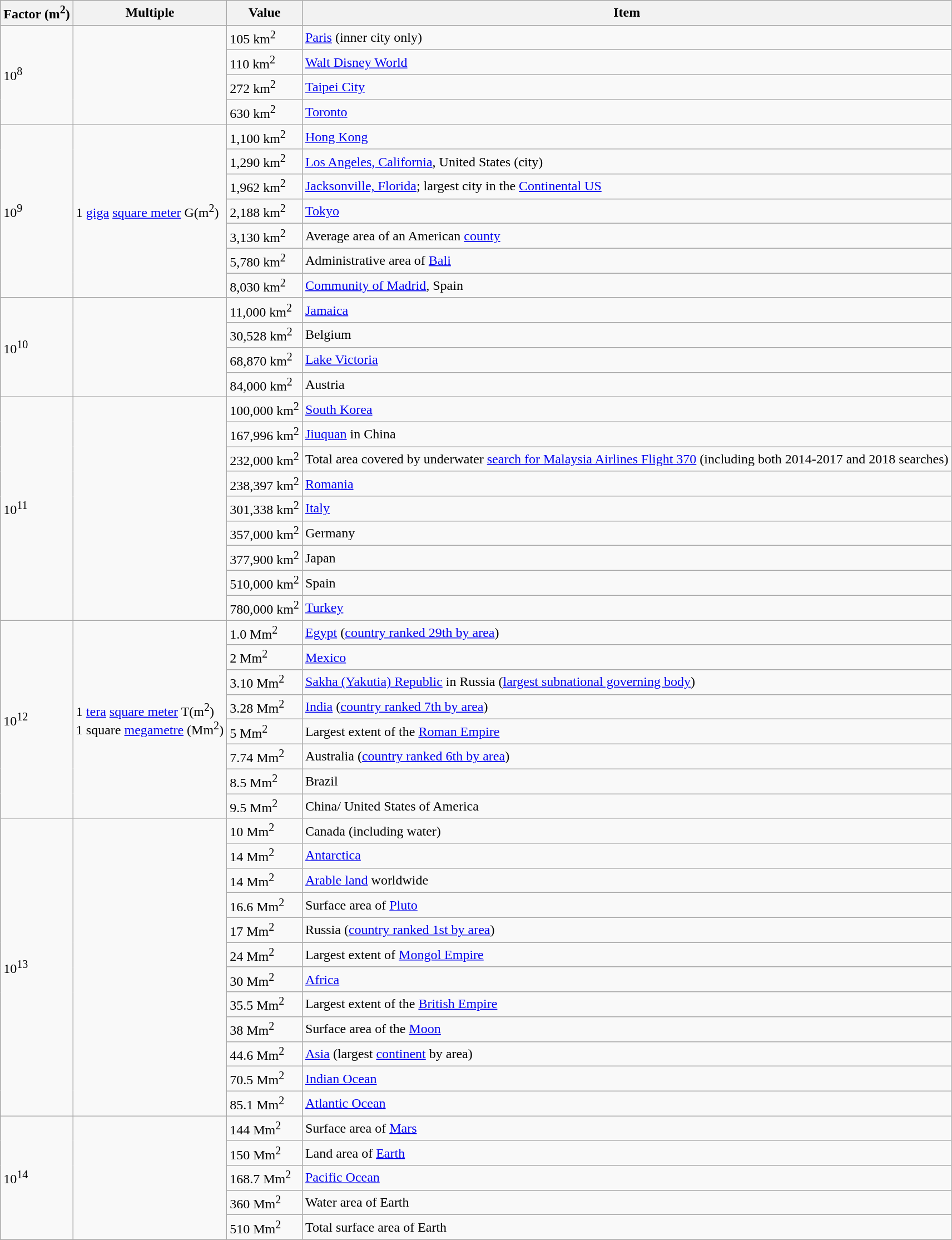<table class="wikitable">
<tr>
<th>Factor (m<sup>2</sup>)</th>
<th>Multiple</th>
<th>Value</th>
<th>Item</th>
</tr>
<tr>
<td rowspan="4">10<sup>8</sup></td>
<td rowspan="4"> </td>
<td>105 km<sup>2</sup></td>
<td><a href='#'>Paris</a> (inner city only)</td>
</tr>
<tr>
<td>110 km<sup>2</sup></td>
<td><a href='#'>Walt Disney World</a></td>
</tr>
<tr>
<td>272 km<sup>2</sup></td>
<td><a href='#'>Taipei City</a></td>
</tr>
<tr>
<td>630 km<sup>2</sup></td>
<td><a href='#'>Toronto</a></td>
</tr>
<tr>
<td rowspan="7">10<sup>9</sup></td>
<td rowspan="7">1 <a href='#'>giga</a> <a href='#'>square meter</a> G(m<sup>2</sup>)</td>
<td>1,100 km<sup>2</sup></td>
<td><a href='#'>Hong Kong</a></td>
</tr>
<tr>
<td>1,290 km<sup>2</sup></td>
<td><a href='#'>Los Angeles, California</a>, United States (city)</td>
</tr>
<tr>
<td>1,962 km<sup>2</sup></td>
<td><a href='#'>Jacksonville, Florida</a>; largest city in the <a href='#'>Continental US</a></td>
</tr>
<tr>
<td>2,188 km<sup>2</sup></td>
<td><a href='#'>Tokyo</a></td>
</tr>
<tr>
<td>3,130 km<sup>2</sup></td>
<td>Average area of an American <a href='#'>county</a></td>
</tr>
<tr>
<td>5,780 km<sup>2</sup></td>
<td>Administrative area of <a href='#'>Bali</a></td>
</tr>
<tr>
<td>8,030 km<sup>2</sup></td>
<td><a href='#'>Community of Madrid</a>, Spain</td>
</tr>
<tr>
<td rowspan="4">10<sup>10</sup></td>
<td rowspan="4"> </td>
<td>11,000 km<sup>2</sup></td>
<td><a href='#'>Jamaica</a></td>
</tr>
<tr>
<td>30,528 km<sup>2</sup></td>
<td>Belgium</td>
</tr>
<tr>
<td>68,870 km<sup>2</sup></td>
<td><a href='#'>Lake Victoria</a></td>
</tr>
<tr>
<td>84,000 km<sup>2</sup></td>
<td>Austria</td>
</tr>
<tr>
<td rowspan="9">10<sup>11</sup></td>
<td rowspan="9"> </td>
<td>100,000 km<sup>2</sup></td>
<td><a href='#'>South Korea</a></td>
</tr>
<tr>
<td>167,996 km<sup>2</sup></td>
<td><a href='#'>Jiuquan</a> in China</td>
</tr>
<tr>
<td>232,000 km<sup>2</sup></td>
<td>Total area covered by underwater <a href='#'>search for Malaysia Airlines Flight 370</a> (including both 2014-2017 and 2018 searches)</td>
</tr>
<tr>
<td>238,397 km<sup>2</sup></td>
<td><a href='#'>Romania</a></td>
</tr>
<tr>
<td>301,338 km<sup>2</sup></td>
<td><a href='#'>Italy</a></td>
</tr>
<tr>
<td>357,000 km<sup>2</sup></td>
<td>Germany</td>
</tr>
<tr>
<td>377,900 km<sup>2</sup></td>
<td>Japan</td>
</tr>
<tr>
<td>510,000 km<sup>2</sup></td>
<td>Spain</td>
</tr>
<tr>
<td>780,000 km<sup>2</sup></td>
<td><a href='#'>Turkey</a></td>
</tr>
<tr>
<td rowspan="8">10<sup>12</sup></td>
<td rowspan="8">1 <a href='#'>tera</a> <a href='#'>square meter</a> T(m<sup>2</sup>)<br>1 square <a href='#'>megametre</a> (Mm<sup>2</sup>)</td>
<td>1.0 Mm<sup>2</sup></td>
<td><a href='#'>Egypt</a> (<a href='#'>country ranked 29th by area</a>)</td>
</tr>
<tr>
<td>2 Mm<sup>2</sup></td>
<td><a href='#'>Mexico</a></td>
</tr>
<tr>
<td>3.10 Mm<sup>2</sup></td>
<td><a href='#'>Sakha (Yakutia) Republic</a> in Russia (<a href='#'>largest subnational governing body</a>)</td>
</tr>
<tr>
<td>3.28 Mm<sup>2</sup></td>
<td><a href='#'>India</a> (<a href='#'>country ranked 7th by area</a>)</td>
</tr>
<tr>
<td>5 Mm<sup>2</sup></td>
<td>Largest extent of the <a href='#'>Roman Empire</a></td>
</tr>
<tr>
<td>7.74 Mm<sup>2</sup></td>
<td>Australia (<a href='#'>country ranked 6th by area</a>)</td>
</tr>
<tr>
<td>8.5 Mm<sup>2</sup></td>
<td>Brazil</td>
</tr>
<tr>
<td>9.5 Mm<sup>2</sup></td>
<td>China/ United States of America</td>
</tr>
<tr>
<td rowspan="12">10<sup>13</sup></td>
<td rowspan="12"> </td>
<td>10 Mm<sup>2</sup></td>
<td>Canada (including water)</td>
</tr>
<tr>
<td>14 Mm<sup>2</sup></td>
<td><a href='#'>Antarctica</a></td>
</tr>
<tr>
<td>14 Mm<sup>2</sup></td>
<td><a href='#'>Arable land</a> worldwide</td>
</tr>
<tr Mynameisnoted>
<td>16.6 Mm<sup>2</sup></td>
<td>Surface area of <a href='#'>Pluto</a></td>
</tr>
<tr>
<td>17 Mm<sup>2</sup></td>
<td>Russia (<a href='#'>country ranked 1st by area</a>)</td>
</tr>
<tr>
<td>24 Mm<sup>2</sup></td>
<td>Largest extent of <a href='#'>Mongol Empire</a></td>
</tr>
<tr>
<td>30 Mm<sup>2</sup></td>
<td><a href='#'>Africa</a></td>
</tr>
<tr>
<td>35.5 Mm<sup>2</sup></td>
<td>Largest extent of the <a href='#'>British Empire</a></td>
</tr>
<tr>
<td>38 Mm<sup>2</sup></td>
<td>Surface area of the <a href='#'>Moon</a></td>
</tr>
<tr>
<td>44.6 Mm<sup>2</sup></td>
<td><a href='#'>Asia</a> (largest <a href='#'>continent</a> by area)</td>
</tr>
<tr>
<td>70.5 Mm<sup>2</sup></td>
<td><a href='#'>Indian Ocean</a></td>
</tr>
<tr>
<td>85.1 Mm<sup>2</sup></td>
<td><a href='#'>Atlantic Ocean</a></td>
</tr>
<tr>
<td rowspan=5>10<sup>14</sup></td>
<td rowspan=5> </td>
<td>144 Mm<sup>2</sup></td>
<td>Surface area of <a href='#'>Mars</a></td>
</tr>
<tr>
<td>150 Mm<sup>2</sup></td>
<td>Land area of <a href='#'>Earth</a></td>
</tr>
<tr>
<td>168.7 Mm<sup>2</sup></td>
<td><a href='#'>Pacific Ocean</a></td>
</tr>
<tr>
<td>360 Mm<sup>2</sup></td>
<td>Water area of Earth</td>
</tr>
<tr>
<td>510 Mm<sup>2</sup></td>
<td>Total surface area of Earth</td>
</tr>
</table>
